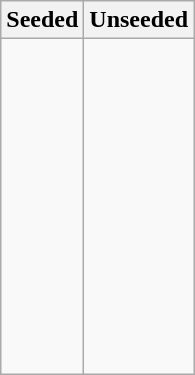<table class="wikitable">
<tr>
<th>Seeded</th>
<th>Unseeded</th>
</tr>
<tr>
<td valign=top><br><br>
<br>
<br>
<br>
<br>
<br>
<br>
<br>
<br>
  <br>
<br></td>
<td valign=top><br><br>
  <br>
<br>
<br>
<br>
<br>
<br>
<br>
<br>
<br>
<br></td>
</tr>
</table>
